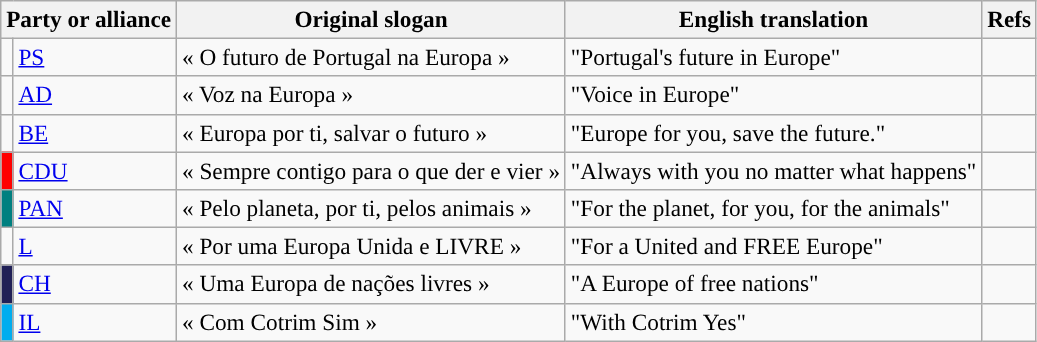<table class="wikitable" style="font-size:97%; text-align:left;">
<tr>
<th style="text-align:left;" colspan="2">Party or alliance</th>
<th>Original slogan</th>
<th>English translation</th>
<th>Refs</th>
</tr>
<tr>
<td width="1" style="color:inherit;background:"></td>
<td><a href='#'>PS</a></td>
<td>« O futuro de Portugal na Europa »</td>
<td>"Portugal's future in Europe"</td>
<td></td>
</tr>
<tr>
<td style="color:inherit;background:"></td>
<td><a href='#'>AD</a></td>
<td>« Voz na Europa »</td>
<td>"Voice in Europe"</td>
<td></td>
</tr>
<tr>
<td style="color:inherit;background:"></td>
<td><a href='#'>BE</a></td>
<td>« Europa por ti, salvar o futuro »</td>
<td>"Europe for you, save the future."</td>
<td></td>
</tr>
<tr>
<td style="color:inherit;background:#FF0000"></td>
<td><a href='#'>CDU</a></td>
<td>« Sempre contigo para o que der e vier »</td>
<td>"Always with you no matter what happens"</td>
<td></td>
</tr>
<tr>
<td style="background:teal;"></td>
<td><a href='#'>PAN</a></td>
<td>« Pelo planeta, por ti, pelos animais »</td>
<td>"For the planet, for you, for the animals"</td>
<td></td>
</tr>
<tr>
<td style="color:inherit;background:"></td>
<td><a href='#'>L</a></td>
<td>« Por uma Europa Unida e LIVRE »</td>
<td>"For a United and FREE Europe"</td>
<td></td>
</tr>
<tr>
<td style="color:inherit;background:#202056;"></td>
<td><a href='#'>CH</a></td>
<td>« Uma Europa de nações livres »</td>
<td>"A Europe of free nations"</td>
<td></td>
</tr>
<tr>
<td style="color:inherit;background:#00ADEF;"></td>
<td><a href='#'>IL</a></td>
<td>« Com Cotrim Sim »</td>
<td>"With Cotrim Yes"</td>
<td></td>
</tr>
</table>
